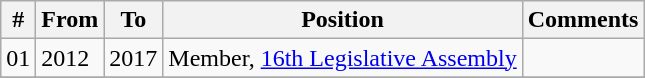<table class="wikitable sortable">
<tr>
<th>#</th>
<th>From</th>
<th>To</th>
<th>Position</th>
<th>Comments</th>
</tr>
<tr>
<td>01</td>
<td>2012</td>
<td>2017</td>
<td>Member, <a href='#'>16th Legislative Assembly</a></td>
<td></td>
</tr>
<tr>
</tr>
</table>
